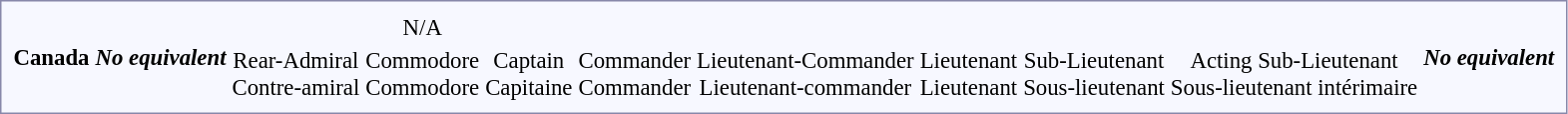<table style="border:1px solid #8888aa; background-color:#f7f8ff; padding:5px; font-size:95%; margin: 0px 12px 12px 0px;">
<tr style="text-align:center;">
<th rowspan=2><strong> Canada</strong></th>
<td colspan=6 rowspan=2><strong><em>No equivalent</em></strong></td>
<td colspan=2></td>
<td colspan=2 style="vertical-align: middle">N/A</td>
<td colspan=2></td>
<td colspan=2></td>
<td colspan=2></td>
<td colspan=2></td>
<td colspan=3></td>
<td colspan=3></td>
<td colspan=9 rowspan=2><strong><em>No equivalent</em></strong></td>
</tr>
<tr style="text-align:center;">
<td colspan=2>Rear-Admiral<br>Contre-amiral</td>
<td colspan=2>Commodore<br>Commodore</td>
<td colspan=2>Captain<br>Capitaine</td>
<td colspan=2>Commander<br>Commander</td>
<td colspan=2>Lieutenant-Commander<br>Lieutenant-commander</td>
<td colspan=2>Lieutenant<br>Lieutenant</td>
<td colspan=3>Sub-Lieutenant<br>Sous-lieutenant</td>
<td colspan=3>Acting Sub-Lieutenant<br>Sous-lieutenant intérimaire</td>
</tr>
</table>
